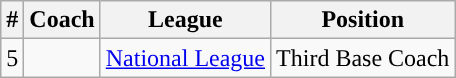<table class="wikitable">
<tr>
<th>#</th>
<th>Coach</th>
<th>League</th>
<th>Position</th>
</tr>
<tr align="center">
<td>5</td>
<td></td>
<td><a href='#'>National League</a></td>
<td>Third Base Coach</td>
</tr>
</table>
